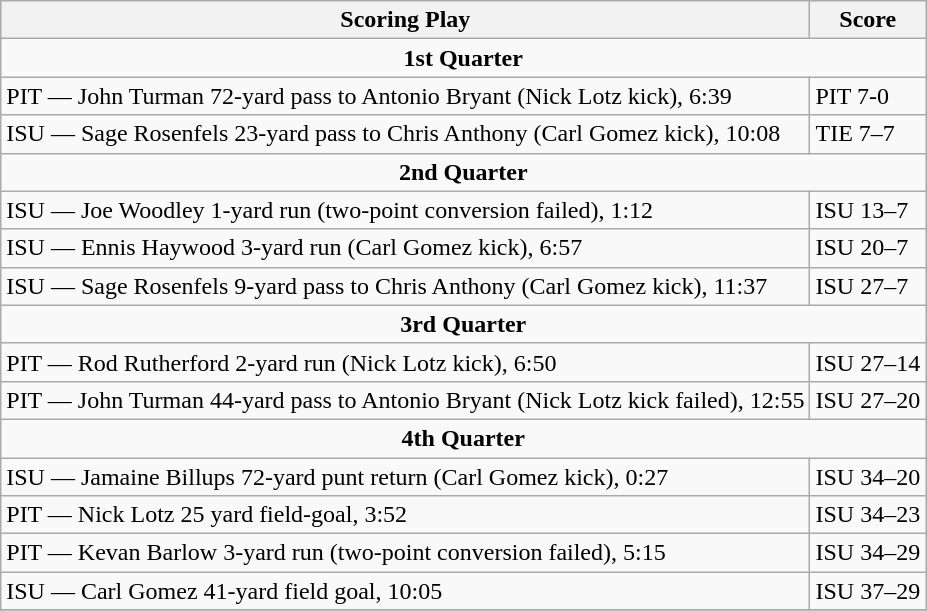<table class="wikitable">
<tr>
<th>Scoring Play</th>
<th>Score</th>
</tr>
<tr>
<td colspan="4" align="center"><strong>1st Quarter</strong></td>
</tr>
<tr>
<td>PIT — John Turman 72-yard pass to Antonio Bryant (Nick Lotz kick), 6:39</td>
<td>PIT 7-0</td>
</tr>
<tr>
<td>ISU — Sage Rosenfels 23-yard pass to Chris Anthony (Carl Gomez kick), 10:08</td>
<td>TIE 7–7</td>
</tr>
<tr>
<td colspan="4" align="center"><strong>2nd Quarter</strong></td>
</tr>
<tr>
<td>ISU — Joe Woodley 1-yard run (two-point conversion failed), 1:12</td>
<td>ISU 13–7</td>
</tr>
<tr>
<td>ISU — Ennis Haywood 3-yard run (Carl Gomez kick), 6:57</td>
<td>ISU 20–7</td>
</tr>
<tr>
<td>ISU — Sage Rosenfels 9-yard pass to Chris Anthony (Carl Gomez kick), 11:37</td>
<td>ISU 27–7</td>
</tr>
<tr>
<td colspan="4" align="center"><strong>3rd Quarter</strong></td>
</tr>
<tr>
<td>PIT — Rod Rutherford 2-yard run (Nick Lotz kick), 6:50</td>
<td>ISU 27–14</td>
</tr>
<tr>
<td>PIT — John Turman 44-yard pass to Antonio Bryant (Nick Lotz kick failed), 12:55</td>
<td>ISU 27–20</td>
</tr>
<tr>
<td colspan="4" align="center"><strong>4th Quarter</strong></td>
</tr>
<tr>
<td>ISU — Jamaine Billups 72-yard punt return (Carl Gomez kick), 0:27</td>
<td>ISU 34–20</td>
</tr>
<tr>
<td>PIT — Nick Lotz 25 yard field-goal, 3:52</td>
<td>ISU 34–23</td>
</tr>
<tr>
<td>PIT — Kevan Barlow 3-yard run (two-point conversion failed), 5:15</td>
<td>ISU 34–29</td>
</tr>
<tr>
<td>ISU — Carl Gomez 41-yard field goal, 10:05</td>
<td>ISU 37–29</td>
</tr>
<tr>
</tr>
</table>
